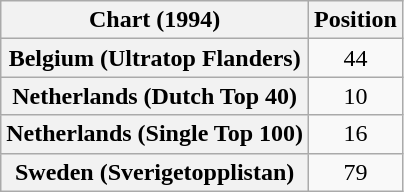<table class="wikitable sortable plainrowheaders" style="text-align:center">
<tr>
<th scope="col">Chart (1994)</th>
<th scope="col">Position</th>
</tr>
<tr>
<th scope="row">Belgium (Ultratop Flanders)</th>
<td>44</td>
</tr>
<tr>
<th scope="row">Netherlands (Dutch Top 40)</th>
<td>10</td>
</tr>
<tr>
<th scope="row">Netherlands (Single Top 100)</th>
<td>16</td>
</tr>
<tr>
<th scope="row">Sweden (Sverigetopplistan)</th>
<td>79</td>
</tr>
</table>
